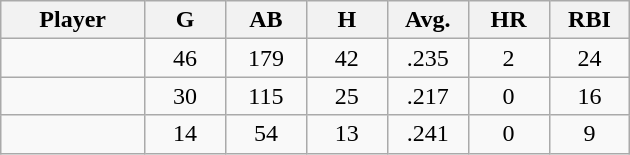<table class="wikitable sortable">
<tr>
<th bgcolor="#DDDDFF" width="16%">Player</th>
<th bgcolor="#DDDDFF" width="9%">G</th>
<th bgcolor="#DDDDFF" width="9%">AB</th>
<th bgcolor="#DDDDFF" width="9%">H</th>
<th bgcolor="#DDDDFF" width="9%">Avg.</th>
<th bgcolor="#DDDDFF" width="9%">HR</th>
<th bgcolor="#DDDDFF" width="9%">RBI</th>
</tr>
<tr align="center">
<td></td>
<td>46</td>
<td>179</td>
<td>42</td>
<td>.235</td>
<td>2</td>
<td>24</td>
</tr>
<tr align="center">
<td></td>
<td>30</td>
<td>115</td>
<td>25</td>
<td>.217</td>
<td>0</td>
<td>16</td>
</tr>
<tr align="center">
<td></td>
<td>14</td>
<td>54</td>
<td>13</td>
<td>.241</td>
<td>0</td>
<td>9</td>
</tr>
</table>
